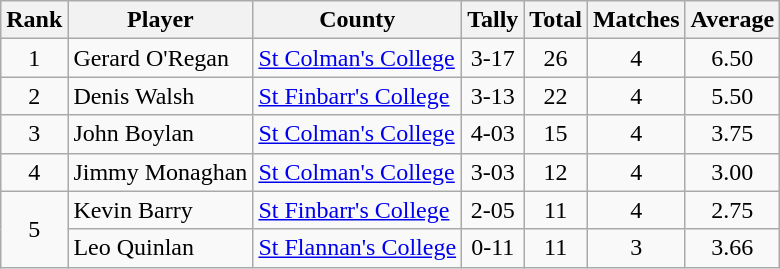<table class="wikitable">
<tr>
<th>Rank</th>
<th>Player</th>
<th>County</th>
<th>Tally</th>
<th>Total</th>
<th>Matches</th>
<th>Average</th>
</tr>
<tr>
<td rowspan=1 align=center>1</td>
<td>Gerard O'Regan</td>
<td><a href='#'>St Colman's College</a></td>
<td align=center>3-17</td>
<td align=center>26</td>
<td align=center>4</td>
<td align=center>6.50</td>
</tr>
<tr>
<td rowspan=1 align=center>2</td>
<td>Denis Walsh</td>
<td><a href='#'>St Finbarr's College</a></td>
<td align=center>3-13</td>
<td align=center>22</td>
<td align=center>4</td>
<td align=center>5.50</td>
</tr>
<tr>
<td rowspan=1 align=center>3</td>
<td>John Boylan</td>
<td><a href='#'>St Colman's College</a></td>
<td align=center>4-03</td>
<td align=center>15</td>
<td align=center>4</td>
<td align=center>3.75</td>
</tr>
<tr>
<td rowspan=1 align=center>4</td>
<td>Jimmy Monaghan</td>
<td><a href='#'>St Colman's College</a></td>
<td align=center>3-03</td>
<td align=center>12</td>
<td align=center>4</td>
<td align=center>3.00</td>
</tr>
<tr>
<td rowspan=2 align=center>5</td>
<td>Kevin Barry</td>
<td><a href='#'>St Finbarr's College</a></td>
<td align=center>2-05</td>
<td align=center>11</td>
<td align=center>4</td>
<td align=center>2.75</td>
</tr>
<tr>
<td>Leo Quinlan</td>
<td><a href='#'>St Flannan's College</a></td>
<td align=center>0-11</td>
<td align=center>11</td>
<td align=center>3</td>
<td align=center>3.66</td>
</tr>
</table>
